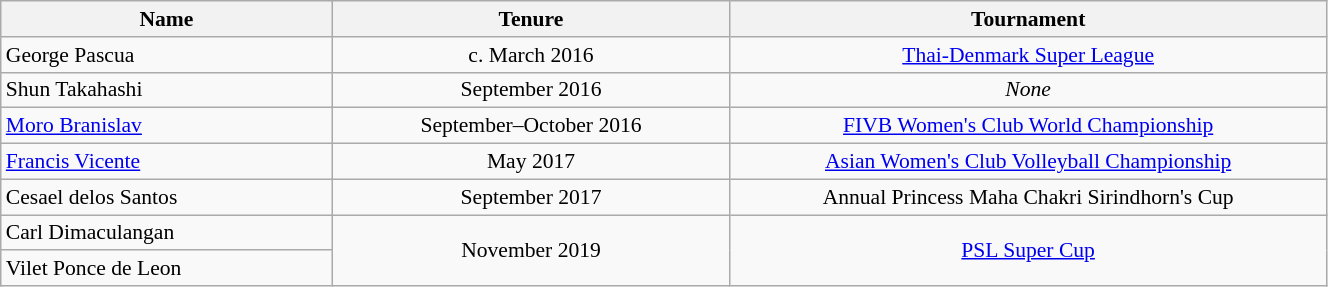<table class="wikitable" style="text-align: center;font-size:90%; width:70%;">
<tr>
<th style="width:25%;">Name</th>
<th style="width:30%;">Tenure</th>
<th style="width:45%;">Tournament</th>
</tr>
<tr>
<td style="text-align: left;"> George Pascua</td>
<td>c. March 2016</td>
<td><a href='#'>Thai-Denmark Super League</a></td>
</tr>
<tr>
<td style="text-align: left;"> Shun Takahashi</td>
<td>September 2016</td>
<td><em>None</em></td>
</tr>
<tr>
<td style="text-align: left;"> <a href='#'>Moro Branislav</a></td>
<td>September–October 2016</td>
<td><a href='#'>FIVB Women's Club World Championship</a></td>
</tr>
<tr>
<td style="text-align: left;"> <a href='#'>Francis Vicente</a></td>
<td>May 2017</td>
<td><a href='#'>Asian Women's Club Volleyball Championship</a></td>
</tr>
<tr>
<td style="text-align: left;"> Cesael delos Santos</td>
<td>September 2017</td>
<td>Annual Princess Maha Chakri Sirindhorn's Cup</td>
</tr>
<tr>
<td style="text-align: left;"> Carl Dimaculangan </td>
<td rowspan=2>November 2019</td>
<td rowspan=2><a href='#'>PSL Super Cup</a></td>
</tr>
<tr>
<td style="text-align: left;"> Vilet Ponce de Leon </td>
</tr>
</table>
